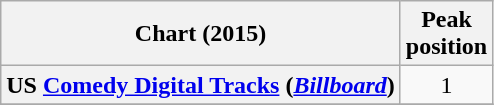<table class="wikitable plainrowheaders">
<tr>
<th scope="col">Chart (2015)</th>
<th scope="col">Peak<br>position</th>
</tr>
<tr>
<th scope="row">US <a href='#'>Comedy Digital Tracks</a> (<a href='#'><em>Billboard</em></a>)</th>
<td style="text-align:center">1</td>
</tr>
<tr>
</tr>
</table>
